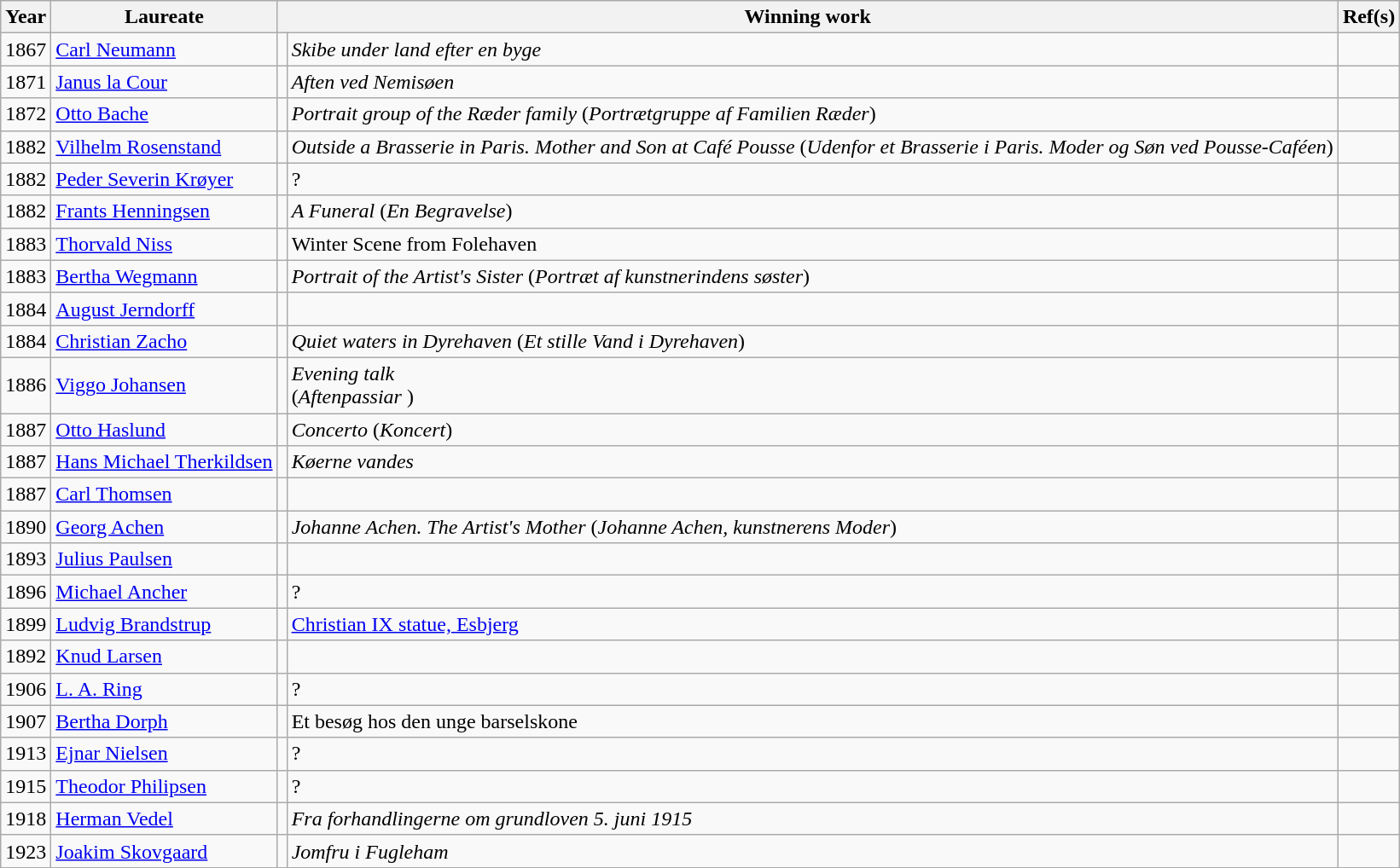<table align="center" class="wikitable sortable">
<tr>
<th>Year</th>
<th>Laureate</th>
<th class="unsortable" colspan=2>Winning work</th>
<th class="unsortable">Ref(s)</th>
</tr>
<tr>
<td>1867</td>
<td><a href='#'>Carl Neumann</a></td>
<td></td>
<td><em>Skibe under land efter en byge</em></td>
<td></td>
</tr>
<tr>
<td>1871</td>
<td><a href='#'>Janus la Cour</a></td>
<td></td>
<td><em>Aften ved Nemisøen</em></td>
<td></td>
</tr>
<tr>
<td>1872</td>
<td><a href='#'>Otto Bache</a></td>
<td></td>
<td><em>Portrait group of the Ræder family</em> (<em>Portrætgruppe af Familien Ræder</em>)</td>
<td></td>
</tr>
<tr>
<td>1882</td>
<td><a href='#'>Vilhelm Rosenstand</a></td>
<td></td>
<td><em>Outside a Brasserie in Paris. Mother and Son at Café Pousse</em> (<em>Udenfor et Brasserie i Paris. Moder og Søn ved Pousse-Caféen</em>)</td>
<td></td>
</tr>
<tr>
<td>1882</td>
<td><a href='#'>Peder Severin Krøyer</a></td>
<td></td>
<td>?</td>
<td></td>
</tr>
<tr>
<td>1882</td>
<td><a href='#'>Frants Henningsen</a></td>
<td></td>
<td><em>A Funeral</em> (<em>En Begravelse</em>)</td>
<td></td>
</tr>
<tr>
<td>1883</td>
<td><a href='#'>Thorvald Niss</a></td>
<td></td>
<td>Winter Scene from Folehaven</td>
<td></td>
</tr>
<tr>
<td>1883</td>
<td><a href='#'>Bertha Wegmann</a></td>
<td></td>
<td><em>Portrait of the Artist's Sister</em> (<em>Portræt af kunstnerindens søster</em>)</td>
<td></td>
</tr>
<tr>
<td>1884</td>
<td><a href='#'>August Jerndorff</a></td>
<td></td>
<td></td>
<td></td>
</tr>
<tr>
<td>1884</td>
<td><a href='#'>Christian Zacho</a></td>
<td></td>
<td><em>Quiet waters in Dyrehaven</em> (<em>Et stille Vand i Dyrehaven</em>)</td>
<td></td>
</tr>
<tr>
<td>1886</td>
<td><a href='#'>Viggo Johansen</a></td>
<td></td>
<td><em>Evening talk</em><br> (<em>Aftenpassiar</em> )</td>
<td></td>
</tr>
<tr>
<td>1887</td>
<td><a href='#'>Otto Haslund</a></td>
<td></td>
<td><em>Concerto</em> (<em>Koncert</em>)</td>
<td></td>
</tr>
<tr>
<td>1887</td>
<td><a href='#'>Hans Michael Therkildsen</a></td>
<td></td>
<td><em>Køerne vandes</em></td>
<td></td>
</tr>
<tr>
<td>1887</td>
<td><a href='#'>Carl Thomsen</a></td>
<td></td>
<td></td>
<td></td>
</tr>
<tr>
<td>1890</td>
<td><a href='#'>Georg Achen</a></td>
<td></td>
<td><em>Johanne Achen. The Artist's Mother</em> (<em>Johanne Achen, kunstnerens Moder</em>)</td>
<td></td>
</tr>
<tr>
<td>1893</td>
<td><a href='#'>Julius Paulsen</a></td>
<td></td>
<td></td>
<td></td>
</tr>
<tr>
<td>1896</td>
<td><a href='#'>Michael Ancher</a></td>
<td></td>
<td>?</td>
<td></td>
</tr>
<tr>
<td>1899</td>
<td><a href='#'>Ludvig Brandstrup</a></td>
<td></td>
<td><a href='#'>Christian IX statue, Esbjerg</a></td>
<td></td>
</tr>
<tr>
<td>1892</td>
<td><a href='#'>Knud Larsen</a></td>
<td></td>
<td></td>
<td></td>
</tr>
<tr>
<td>1906</td>
<td><a href='#'>L. A. Ring</a></td>
<td></td>
<td>?</td>
<td></td>
</tr>
<tr>
<td>1907</td>
<td><a href='#'>Bertha Dorph</a></td>
<td></td>
<td>Et besøg hos den unge barselskone</td>
<td></td>
</tr>
<tr>
<td>1913</td>
<td><a href='#'>Ejnar Nielsen</a></td>
<td></td>
<td>?</td>
<td></td>
</tr>
<tr>
<td>1915</td>
<td><a href='#'>Theodor Philipsen</a></td>
<td></td>
<td>?</td>
<td></td>
</tr>
<tr>
<td>1918</td>
<td><a href='#'>Herman Vedel</a></td>
<td></td>
<td><em>Fra forhandlingerne om grundloven 5. juni 1915</em></td>
<td></td>
</tr>
<tr>
<td>1923</td>
<td><a href='#'>Joakim Skovgaard</a></td>
<td></td>
<td><em>Jomfru i Fugleham</em></td>
<td></td>
</tr>
</table>
